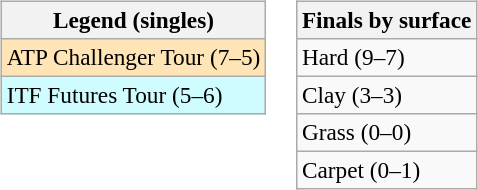<table>
<tr valign=top>
<td><br><table class=wikitable style=font-size:97%>
<tr>
<th>Legend (singles)</th>
</tr>
<tr bgcolor=moccasin>
<td>ATP Challenger Tour (7–5)</td>
</tr>
<tr bgcolor=cffcff>
<td>ITF Futures Tour (5–6)</td>
</tr>
</table>
</td>
<td><br><table class=wikitable style=font-size:97%>
<tr>
<th>Finals by surface</th>
</tr>
<tr>
<td>Hard (9–7)</td>
</tr>
<tr>
<td>Clay (3–3)</td>
</tr>
<tr>
<td>Grass (0–0)</td>
</tr>
<tr>
<td>Carpet (0–1)</td>
</tr>
</table>
</td>
</tr>
</table>
